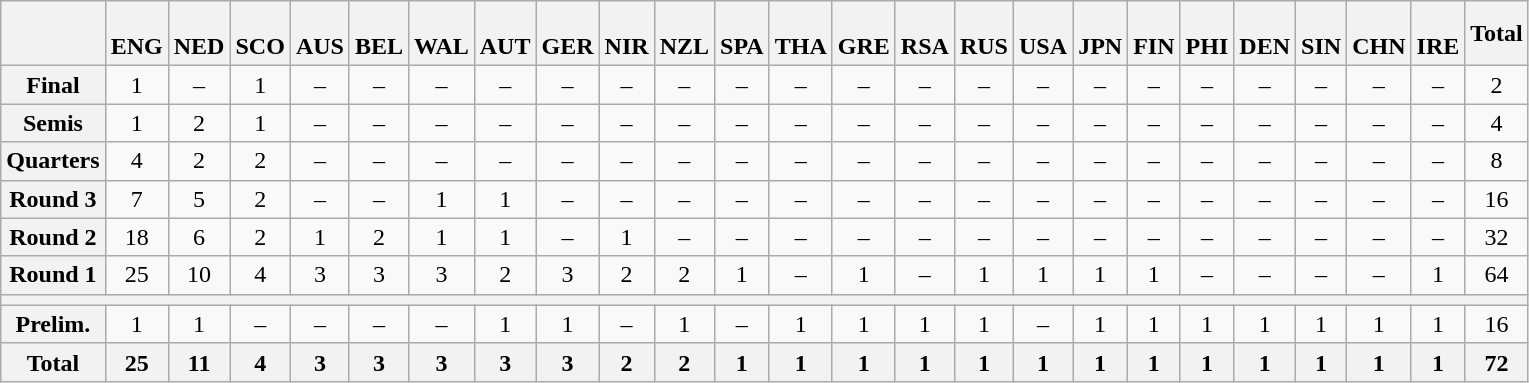<table class="wikitable">
<tr>
<th></th>
<th> <br>ENG</th>
<th> <br>NED</th>
<th> <br>SCO</th>
<th> <br>AUS</th>
<th> <br>BEL</th>
<th> <br>WAL</th>
<th> <br>AUT</th>
<th> <br>GER</th>
<th> <br>NIR</th>
<th> <br>NZL</th>
<th> <br>SPA</th>
<th> <br>THA</th>
<th> <br>GRE</th>
<th> <br>RSA</th>
<th> <br>RUS</th>
<th> <br>USA</th>
<th> <br>JPN</th>
<th> <br>FIN</th>
<th> <br>PHI</th>
<th> <br>DEN</th>
<th> <br>SIN</th>
<th> <br>CHN</th>
<th> <br>IRE</th>
<th>Total</th>
</tr>
<tr align="center">
<th>Final</th>
<td>1</td>
<td>–</td>
<td>1</td>
<td>–</td>
<td>–</td>
<td>–</td>
<td>–</td>
<td>–</td>
<td>–</td>
<td>–</td>
<td>–</td>
<td>–</td>
<td>–</td>
<td>–</td>
<td>–</td>
<td>–</td>
<td>–</td>
<td>–</td>
<td>–</td>
<td>–</td>
<td>–</td>
<td>–</td>
<td>–</td>
<td>2</td>
</tr>
<tr align="center">
<th>Semis</th>
<td>1</td>
<td>2</td>
<td>1</td>
<td>–</td>
<td>–</td>
<td>–</td>
<td>–</td>
<td>–</td>
<td>–</td>
<td>–</td>
<td>–</td>
<td>–</td>
<td>–</td>
<td>–</td>
<td>–</td>
<td>–</td>
<td>–</td>
<td>–</td>
<td>–</td>
<td>–</td>
<td>–</td>
<td>–</td>
<td>–</td>
<td>4</td>
</tr>
<tr align="center">
<th>Quarters</th>
<td>4</td>
<td>2</td>
<td>2</td>
<td>–</td>
<td>–</td>
<td>–</td>
<td>–</td>
<td>–</td>
<td>–</td>
<td>–</td>
<td>–</td>
<td>–</td>
<td>–</td>
<td>–</td>
<td>–</td>
<td>–</td>
<td>–</td>
<td>–</td>
<td>–</td>
<td>–</td>
<td>–</td>
<td>–</td>
<td>–</td>
<td>8</td>
</tr>
<tr align="center">
<th>Round 3</th>
<td>7</td>
<td>5</td>
<td>2</td>
<td>–</td>
<td>–</td>
<td>1</td>
<td>1</td>
<td>–</td>
<td>–</td>
<td>–</td>
<td>–</td>
<td>–</td>
<td>–</td>
<td>–</td>
<td>–</td>
<td>–</td>
<td>–</td>
<td>–</td>
<td>–</td>
<td>–</td>
<td>–</td>
<td>–</td>
<td>–</td>
<td>16</td>
</tr>
<tr align="center">
<th>Round 2</th>
<td>18</td>
<td>6</td>
<td>2</td>
<td>1</td>
<td>2</td>
<td>1</td>
<td>1</td>
<td>–</td>
<td>1</td>
<td>–</td>
<td>–</td>
<td>–</td>
<td>–</td>
<td>–</td>
<td>–</td>
<td>–</td>
<td>–</td>
<td>–</td>
<td>–</td>
<td>–</td>
<td>–</td>
<td>–</td>
<td>–</td>
<td>32</td>
</tr>
<tr align="center">
<th>Round 1</th>
<td>25</td>
<td>10</td>
<td>4</td>
<td>3</td>
<td>3</td>
<td>3</td>
<td>2</td>
<td>3</td>
<td>2</td>
<td>2</td>
<td>1</td>
<td>–</td>
<td>1</td>
<td>–</td>
<td>1</td>
<td>1</td>
<td>1</td>
<td>1</td>
<td>–</td>
<td>–</td>
<td>–</td>
<td>–</td>
<td>1</td>
<td>64</td>
</tr>
<tr align="center">
<th colspan=25></th>
</tr>
<tr align="center">
<th>Prelim.</th>
<td>1</td>
<td>1</td>
<td>–</td>
<td>–</td>
<td>–</td>
<td>–</td>
<td>1</td>
<td>1</td>
<td>–</td>
<td>1</td>
<td>–</td>
<td>1</td>
<td>1</td>
<td>1</td>
<td>1</td>
<td>–</td>
<td>1</td>
<td>1</td>
<td>1</td>
<td>1</td>
<td>1</td>
<td>1</td>
<td>1</td>
<td>16</td>
</tr>
<tr>
<th>Total</th>
<th>25</th>
<th>11</th>
<th>4</th>
<th>3</th>
<th>3</th>
<th>3</th>
<th>3</th>
<th>3</th>
<th>2</th>
<th>2</th>
<th>1</th>
<th>1</th>
<th>1</th>
<th>1</th>
<th>1</th>
<th>1</th>
<th>1</th>
<th>1</th>
<th>1</th>
<th>1</th>
<th>1</th>
<th>1</th>
<th>1</th>
<th>72</th>
</tr>
</table>
